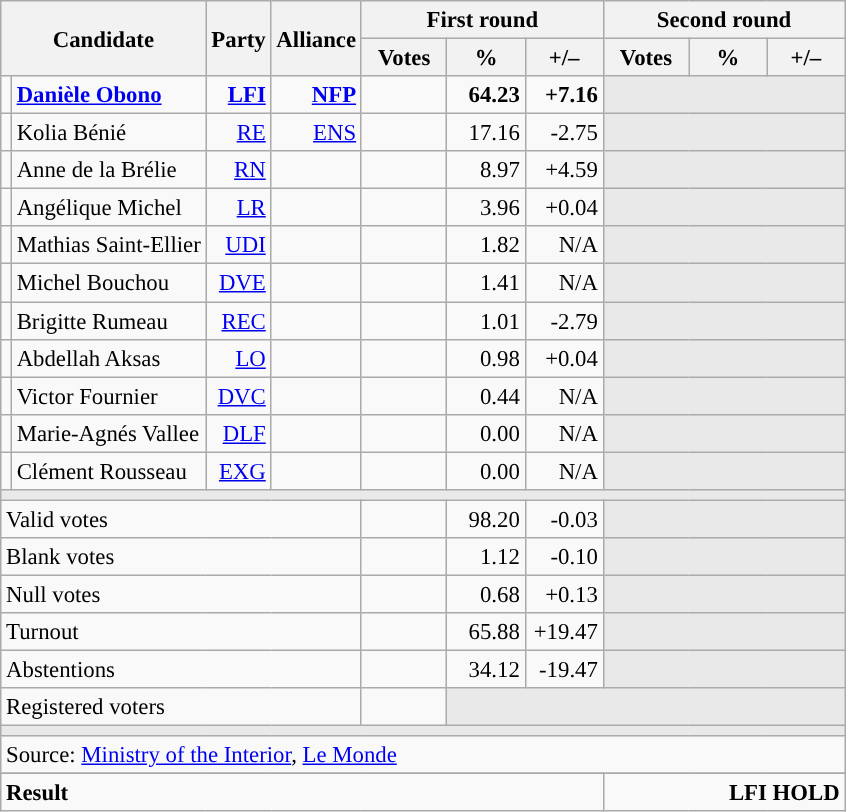<table class="wikitable" style="text-align:right;font-size:95%;">
<tr>
<th rowspan="2" colspan="2">Candidate</th>
<th rowspan="2">Party</th>
<th rowspan="2">Alliance</th>
<th colspan="3">First round</th>
<th colspan="3">Second round</th>
</tr>
<tr>
<th style="width:50px;">Votes</th>
<th style="width:45px;">%</th>
<th style="width:45px;">+/–</th>
<th style="width:50px;">Votes</th>
<th style="width:45px;">%</th>
<th style="width:45px;">+/–</th>
</tr>
<tr>
<td style="color:inherit;background:"></td>
<td style="text-align:left;"><strong><a href='#'>Danièle Obono</a></strong></td>
<td><a href='#'><strong>LFI</strong></a></td>
<td><a href='#'><strong>NFP</strong></a></td>
<td><strong></strong></td>
<td><strong>64.23</strong></td>
<td><strong>+7.16</strong></td>
<td colspan="3" style="background:#E9E9E9;"></td>
</tr>
<tr>
<td style="color:inherit;background:"></td>
<td style="text-align:left;">Kolia Bénié</td>
<td><a href='#'>RE</a></td>
<td><a href='#'>ENS</a></td>
<td></td>
<td>17.16</td>
<td>-2.75</td>
<td colspan="3" style="background:#E9E9E9;"></td>
</tr>
<tr>
<td style="color:inherit;background:"></td>
<td style="text-align:left;">Anne de la Brélie</td>
<td><a href='#'>RN</a></td>
<td></td>
<td></td>
<td>8.97</td>
<td>+4.59</td>
<td colspan="3" style="background:#E9E9E9;"></td>
</tr>
<tr>
<td style="color:inherit;background:"></td>
<td style="text-align:left;">Angélique Michel</td>
<td><a href='#'>LR</a></td>
<td></td>
<td></td>
<td>3.96</td>
<td>+0.04</td>
<td colspan="3" style="background:#E9E9E9;"></td>
</tr>
<tr>
<td style="color:inherit;background:"></td>
<td style="text-align:left;">Mathias Saint-Ellier</td>
<td><a href='#'>UDI</a></td>
<td></td>
<td></td>
<td>1.82</td>
<td>N/A</td>
<td colspan="3" style="background:#E9E9E9;"></td>
</tr>
<tr>
<td style="color:inherit;background:"></td>
<td style="text-align:left;">Michel Bouchou</td>
<td><a href='#'>DVE</a></td>
<td></td>
<td></td>
<td>1.41</td>
<td>N/A</td>
<td colspan="3" style="background:#E9E9E9;"></td>
</tr>
<tr>
<td style="color:inherit;background:"></td>
<td style="text-align:left;">Brigitte Rumeau</td>
<td><a href='#'>REC</a></td>
<td></td>
<td></td>
<td>1.01</td>
<td>-2.79</td>
<td colspan="3" style="background:#E9E9E9;"></td>
</tr>
<tr>
<td style="color:inherit;background:"></td>
<td style="text-align:left;">Abdellah Aksas</td>
<td><a href='#'>LO</a></td>
<td></td>
<td></td>
<td>0.98</td>
<td>+0.04</td>
<td colspan="3" style="background:#E9E9E9;"></td>
</tr>
<tr>
<td style="color:inherit;background:"></td>
<td style="text-align:left;">Victor Fournier</td>
<td><a href='#'>DVC</a></td>
<td></td>
<td></td>
<td>0.44</td>
<td>N/A</td>
<td colspan="3" style="background:#E9E9E9;"></td>
</tr>
<tr>
<td style="color:inherit;background:"></td>
<td style="text-align:left;">Marie-Agnés Vallee</td>
<td><a href='#'>DLF</a></td>
<td></td>
<td></td>
<td>0.00</td>
<td>N/A</td>
<td colspan="3" style="background:#E9E9E9;"></td>
</tr>
<tr>
<td style="color:inherit;background:"></td>
<td style="text-align:left;">Clément Rousseau</td>
<td><a href='#'>EXG</a></td>
<td></td>
<td></td>
<td>0.00</td>
<td>N/A</td>
<td colspan="3" style="background:#E9E9E9;"></td>
</tr>
<tr>
<td colspan="10" style="background:#E9E9E9;"></td>
</tr>
<tr>
<td colspan="4" style="text-align:left;">Valid votes</td>
<td></td>
<td>98.20</td>
<td>-0.03</td>
<td colspan="3" style="background:#E9E9E9;"></td>
</tr>
<tr>
<td colspan="4" style="text-align:left;">Blank votes</td>
<td></td>
<td>1.12</td>
<td>-0.10</td>
<td colspan="3" style="background:#E9E9E9;"></td>
</tr>
<tr>
<td colspan="4" style="text-align:left;">Null votes</td>
<td></td>
<td>0.68</td>
<td>+0.13</td>
<td colspan="3" style="background:#E9E9E9;"></td>
</tr>
<tr>
<td colspan="4" style="text-align:left;">Turnout</td>
<td></td>
<td>65.88</td>
<td>+19.47</td>
<td colspan="3" style="background:#E9E9E9;"></td>
</tr>
<tr>
<td colspan="4" style="text-align:left;">Abstentions</td>
<td></td>
<td>34.12</td>
<td>-19.47</td>
<td colspan="3" style="background:#E9E9E9;"></td>
</tr>
<tr>
<td colspan="4" style="text-align:left;">Registered voters</td>
<td></td>
<td colspan="5" style="background:#E9E9E9;"></td>
</tr>
<tr>
<td colspan="10" style="background:#E9E9E9;"></td>
</tr>
<tr>
<td colspan="10" style="text-align:left;">Source: <a href='#'>Ministry of the Interior</a>, <a href='#'>Le Monde</a></td>
</tr>
<tr>
</tr>
<tr style="font-weight:bold">
<td colspan="7" style="text-align:left;">Result</td>
<td colspan="7" style="background-color:">LFI HOLD</td>
</tr>
</table>
